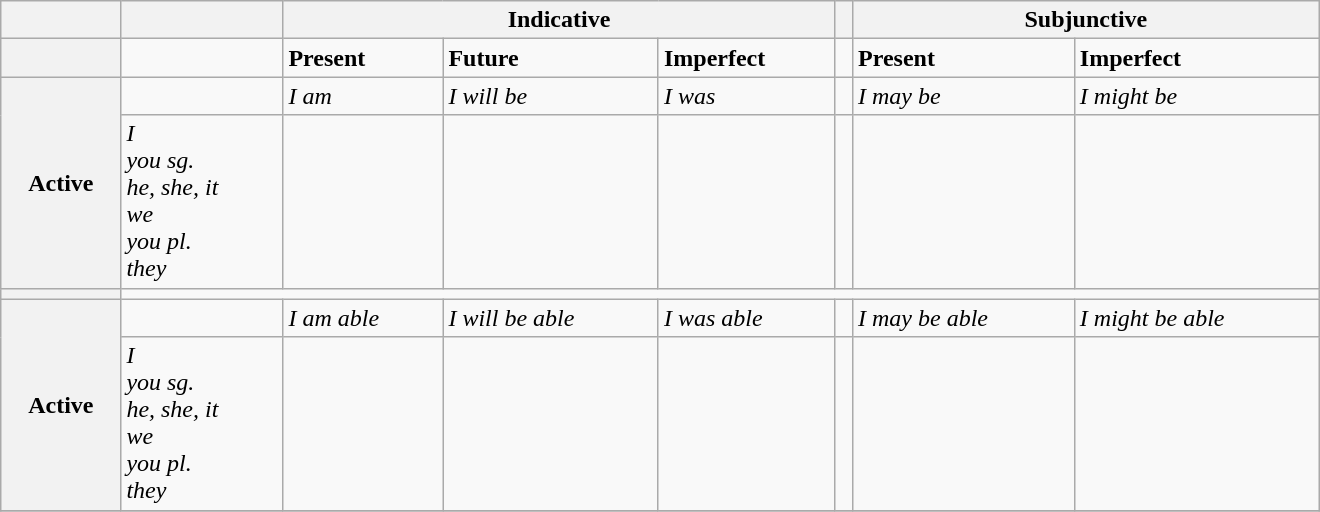<table class="wikitable" style="width: 55em;">
<tr>
<th></th>
<th></th>
<th colspan="3">Indicative</th>
<th></th>
<th colspan="2">Subjunctive</th>
</tr>
<tr>
<th></th>
<td></td>
<td><strong>Present</strong></td>
<td><strong>Future</strong></td>
<td><strong>Imperfect</strong></td>
<td></td>
<td><strong>Present</strong></td>
<td><strong>Imperfect</strong></td>
</tr>
<tr>
<th rowspan=2>Active</th>
<td></td>
<td><em>I am</em></td>
<td><em>I will be</em></td>
<td><em>I was</em></td>
<td></td>
<td><em>I may be</em></td>
<td><em>I might be</em></td>
</tr>
<tr>
<td><em>I<br>you sg.<br>he, she, it<br>we<br>you pl.<br>they</em></td>
<td><strong></strong></td>
<td><strong></strong></td>
<td><strong></strong></td>
<td></td>
<td><strong></strong></td>
<td><strong></strong></td>
</tr>
<tr>
<th></th>
</tr>
<tr>
<th rowspan=2>Active</th>
<td></td>
<td><em>I am able</em></td>
<td><em>I will be able</em></td>
<td><em>I was able</em></td>
<td></td>
<td><em>I may be able</em></td>
<td><em>I might be able</em></td>
</tr>
<tr>
<td><em>I<br>you sg.<br>he, she, it<br>we<br>you pl.<br>they</em></td>
<td><strong></strong></td>
<td><strong></strong></td>
<td><strong></strong></td>
<td></td>
<td><strong></strong></td>
<td><strong></strong></td>
</tr>
<tr>
</tr>
</table>
